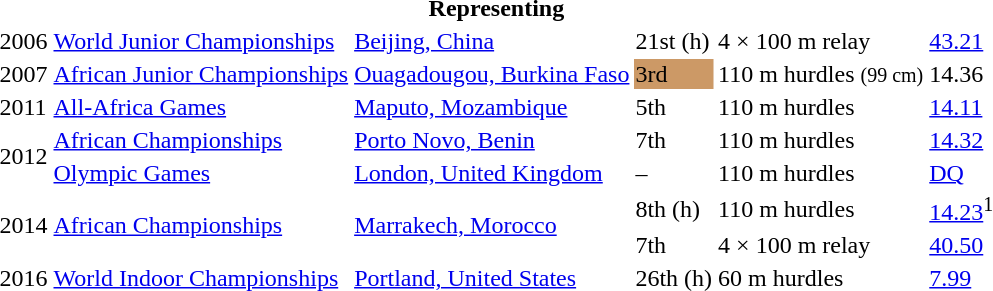<table>
<tr>
<th colspan="6">Representing </th>
</tr>
<tr>
<td>2006</td>
<td><a href='#'>World Junior Championships</a></td>
<td><a href='#'>Beijing, China</a></td>
<td>21st (h)</td>
<td>4 × 100 m relay</td>
<td><a href='#'>43.21</a></td>
</tr>
<tr>
<td>2007</td>
<td><a href='#'>African Junior Championships</a></td>
<td><a href='#'>Ouagadougou, Burkina Faso</a></td>
<td bgcolor=cc9966>3rd</td>
<td>110 m hurdles <small>(99 cm)</small></td>
<td>14.36</td>
</tr>
<tr>
<td>2011</td>
<td><a href='#'>All-Africa Games</a></td>
<td><a href='#'>Maputo, Mozambique</a></td>
<td>5th</td>
<td>110 m hurdles</td>
<td><a href='#'>14.11</a></td>
</tr>
<tr>
<td rowspan=2>2012</td>
<td><a href='#'>African Championships</a></td>
<td><a href='#'>Porto Novo, Benin</a></td>
<td>7th</td>
<td>110 m hurdles</td>
<td><a href='#'>14.32</a></td>
</tr>
<tr>
<td><a href='#'>Olympic Games</a></td>
<td><a href='#'>London, United Kingdom</a></td>
<td>–</td>
<td>110 m hurdles</td>
<td><a href='#'>DQ</a></td>
</tr>
<tr>
<td rowspan=2>2014</td>
<td rowspan=2><a href='#'>African Championships</a></td>
<td rowspan=2><a href='#'>Marrakech, Morocco</a></td>
<td>8th (h)</td>
<td>110 m hurdles</td>
<td><a href='#'>14.23</a><sup>1</sup></td>
</tr>
<tr>
<td>7th</td>
<td>4 × 100 m relay</td>
<td><a href='#'>40.50</a></td>
</tr>
<tr>
<td>2016</td>
<td><a href='#'>World Indoor Championships</a></td>
<td><a href='#'>Portland, United States</a></td>
<td>26th (h)</td>
<td>60 m hurdles</td>
<td><a href='#'>7.99</a></td>
</tr>
</table>
